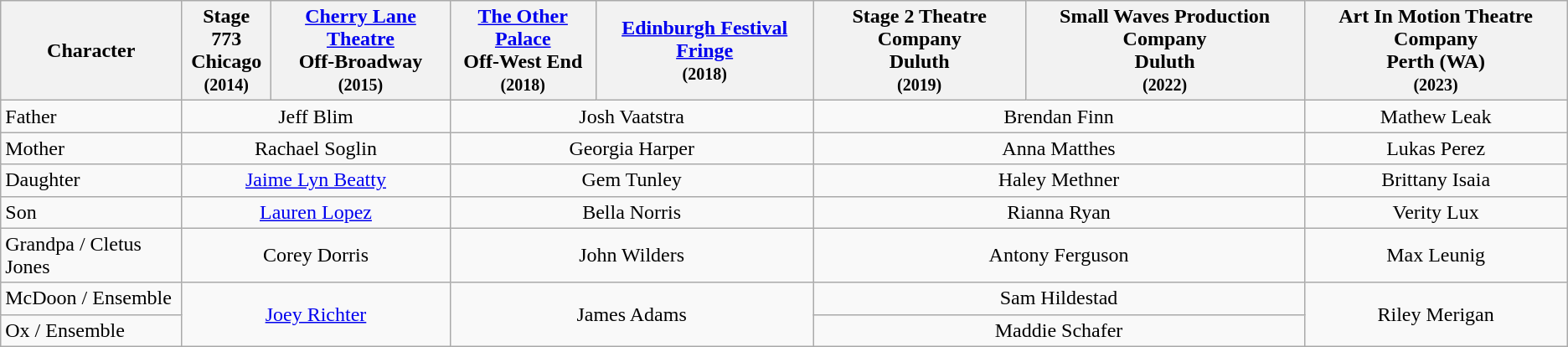<table class="wikitable" Class="wikitable" font-size:100%; line-height:1.2">
<tr>
<th>Character</th>
<th>Stage 773<br>Chicago<br><small>(2014)</small></th>
<th><a href='#'>Cherry Lane Theatre</a><br>Off-Broadway<br><small>(2015)</small></th>
<th><a href='#'>The Other Palace</a><br>Off-West End<br><small>(2018)</small></th>
<th><a href='#'>Edinburgh Festival Fringe</a><br><small>(2018)</small></th>
<th>Stage 2 Theatre Company<br>Duluth<br><small>(2019)</small></th>
<th>Small Waves Production Company<br>Duluth<br><small>(2022)</small></th>
<th>Art In Motion Theatre Company<br>Perth (WA)<br><small>(2023)</small></th>
</tr>
<tr>
<td>Father</td>
<td colspan=2 align=center>Jeff Blim</td>
<td colspan=2 align=center>Josh Vaatstra</td>
<td colspan=2 align=center>Brendan Finn</td>
<td colspan=2 align=center>Mathew Leak</td>
</tr>
<tr>
<td>Mother</td>
<td colspan=2 align=center>Rachael Soglin</td>
<td colspan=2 align=center>Georgia Harper</td>
<td colspan=2 align=center>Anna Matthes</td>
<td colspan=2 align=center>Lukas Perez</td>
</tr>
<tr>
<td>Daughter</td>
<td colspan=2 align=center><a href='#'>Jaime Lyn Beatty</a></td>
<td colspan=2 align=center>Gem Tunley</td>
<td colspan=2 align=center>Haley Methner</td>
<td colspan=2 align=center>Brittany Isaia</td>
</tr>
<tr>
<td>Son</td>
<td colspan=2 align=center><a href='#'>Lauren Lopez</a></td>
<td colspan=2 align=center>Bella Norris</td>
<td colspan=2 align=center>Rianna Ryan</td>
<td colspan=2 align=center>Verity Lux</td>
</tr>
<tr>
<td>Grandpa / Cletus Jones</td>
<td colspan=2 align=center>Corey Dorris</td>
<td colspan=2 align=center>John Wilders</td>
<td colspan=2 align=center>Antony Ferguson</td>
<td colspan=2 align=center>Max Leunig</td>
</tr>
<tr>
<td>McDoon / Ensemble</td>
<td rowspan=2 colspan=2 align=center><a href='#'>Joey Richter</a></td>
<td rowspan=2 colspan=2 align=center>James Adams</td>
<td colspan=2 align=center>Sam Hildestad</td>
<td rowspan=2 colspan=2 align=center>Riley Merigan</td>
</tr>
<tr>
<td>Ox / Ensemble</td>
<td colspan=2 align=center>Maddie Schafer</td>
</tr>
</table>
